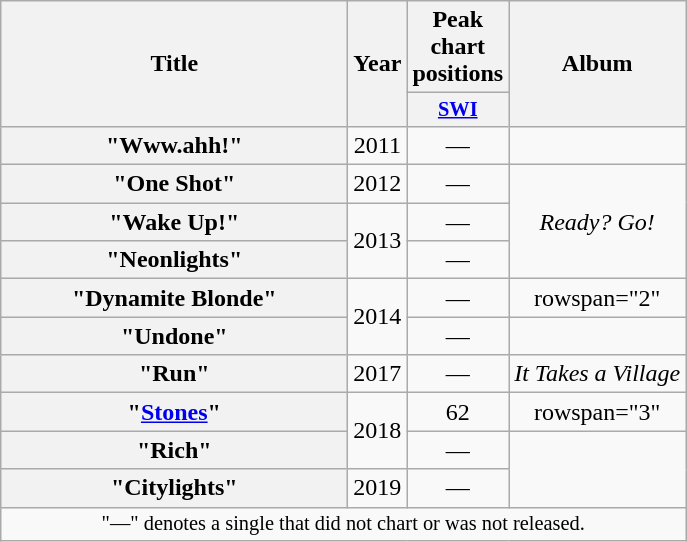<table class="wikitable plainrowheaders" style="text-align:center;">
<tr>
<th scope="col" rowspan="2" style="width:14em;">Title</th>
<th scope="col" rowspan="2" style="width:1em;">Year</th>
<th scope="col">Peak chart positions</th>
<th scope="col" rowspan="2">Album</th>
</tr>
<tr>
<th scope="col" style="width:3em;font-size:85%;"><a href='#'>SWI</a><br></th>
</tr>
<tr>
<th scope="row">"Www.ahh!"</th>
<td>2011</td>
<td>—</td>
<td></td>
</tr>
<tr>
<th scope="row">"One Shot"</th>
<td>2012</td>
<td>—</td>
<td rowspan="3"><em>Ready? Go!</em></td>
</tr>
<tr>
<th scope="row">"Wake Up!"</th>
<td rowspan="2">2013</td>
<td>—</td>
</tr>
<tr>
<th scope="row">"Neonlights"</th>
<td>—</td>
</tr>
<tr>
<th scope="row">"Dynamite Blonde"</th>
<td rowspan="2">2014</td>
<td>—</td>
<td>rowspan="2" </td>
</tr>
<tr>
<th scope="row">"Undone"</th>
<td>—</td>
</tr>
<tr>
<th scope="row">"Run"</th>
<td>2017</td>
<td>—</td>
<td><em>It Takes a Village</em></td>
</tr>
<tr>
<th scope="row">"<a href='#'>Stones</a>"</th>
<td rowspan="2">2018</td>
<td>62</td>
<td>rowspan="3" </td>
</tr>
<tr>
<th scope="row">"Rich"</th>
<td>—</td>
</tr>
<tr>
<th scope="row">"Citylights"</th>
<td>2019</td>
<td>—</td>
</tr>
<tr>
<td colspan="22" style="text-align:center; font-size:85%;">"—" denotes a single that did not chart or was not released.</td>
</tr>
</table>
